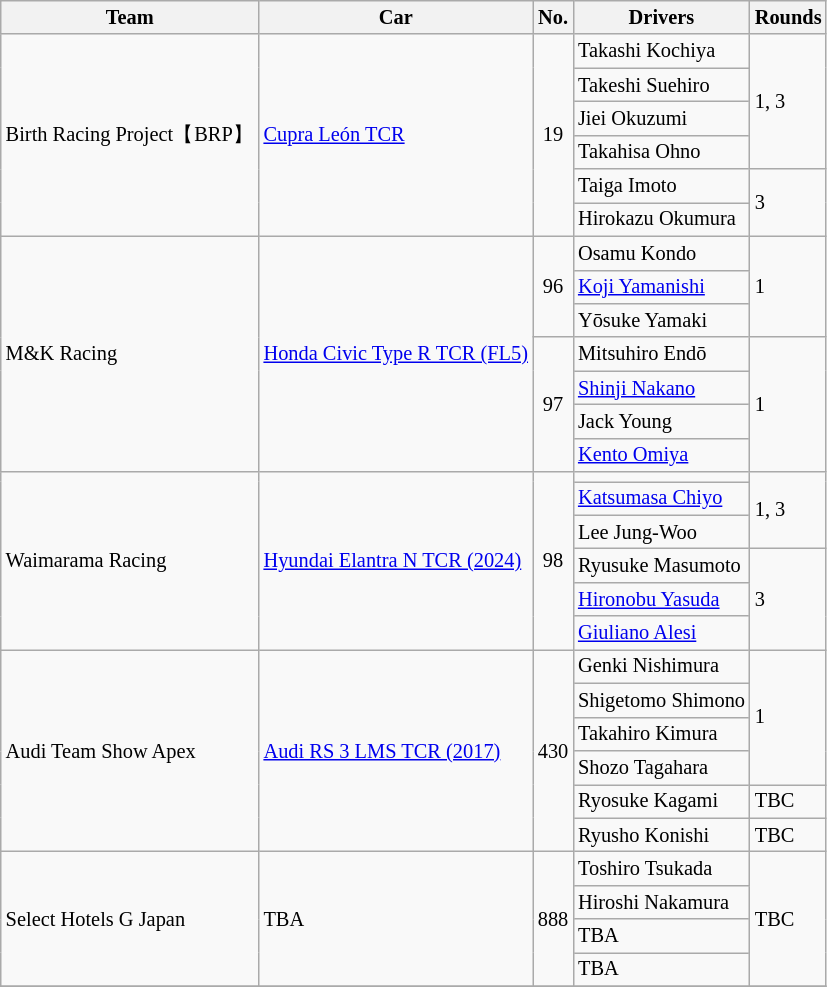<table class="wikitable" style="font-size: 85%">
<tr>
<th>Team</th>
<th>Car</th>
<th>No.</th>
<th>Drivers</th>
<th>Rounds</th>
</tr>
<tr>
<td rowspan="6"> Birth Racing Project【BRP】</td>
<td rowspan="6"><a href='#'>Cupra León TCR</a></td>
<td align="center" rowspan="6">19</td>
<td> Takashi Kochiya</td>
<td rowspan="4">1, 3</td>
</tr>
<tr>
<td> Takeshi Suehiro</td>
</tr>
<tr>
<td> Jiei Okuzumi</td>
</tr>
<tr>
<td> Takahisa Ohno</td>
</tr>
<tr>
<td> Taiga Imoto</td>
<td rowspan="2">3</td>
</tr>
<tr>
<td> Hirokazu Okumura</td>
</tr>
<tr>
<td rowspan="7"> M&K Racing</td>
<td rowspan="7"><a href='#'>Honda Civic Type R TCR (FL5)</a></td>
<td align="center" rowspan="3">96</td>
<td> Osamu Kondo</td>
<td rowspan="3">1</td>
</tr>
<tr>
<td> <a href='#'>Koji Yamanishi</a></td>
</tr>
<tr>
<td> Yōsuke Yamaki</td>
</tr>
<tr>
<td align="center" rowspan="4">97</td>
<td> Mitsuhiro Endō</td>
<td rowspan="4">1</td>
</tr>
<tr>
<td> <a href='#'>Shinji Nakano</a></td>
</tr>
<tr>
<td> Jack Young</td>
</tr>
<tr>
<td> <a href='#'>Kento Omiya</a></td>
</tr>
<tr>
<td rowspan="6"> Waimarama Racing</td>
<td rowspan="6"><a href='#'>Hyundai Elantra N TCR (2024)</a></td>
<td align="center" rowspan="6">98</td>
<td> </td>
<td rowspan="3">1, 3</td>
</tr>
<tr>
<td> <a href='#'>Katsumasa Chiyo</a></td>
</tr>
<tr>
<td> Lee Jung-Woo</td>
</tr>
<tr>
<td> Ryusuke Masumoto</td>
<td rowspan="3">3</td>
</tr>
<tr>
<td> <a href='#'>Hironobu Yasuda</a></td>
</tr>
<tr>
<td> <a href='#'>Giuliano Alesi</a></td>
</tr>
<tr>
<td rowspan="6"> Audi Team Show Apex</td>
<td rowspan="6"><a href='#'>Audi RS 3 LMS TCR (2017)</a></td>
<td align="center" rowspan="6">430</td>
<td> Genki Nishimura</td>
<td rowspan="4">1</td>
</tr>
<tr>
<td> Shigetomo Shimono</td>
</tr>
<tr>
<td> Takahiro Kimura</td>
</tr>
<tr>
<td> Shozo Tagahara</td>
</tr>
<tr>
<td> Ryosuke Kagami</td>
<td>TBC</td>
</tr>
<tr>
<td> Ryusho Konishi</td>
<td>TBC</td>
</tr>
<tr>
<td rowspan="4"> Select Hotels G Japan</td>
<td rowspan="4">TBA</td>
<td align="center" rowspan="4">888</td>
<td> Toshiro Tsukada</td>
<td rowspan="4">TBC</td>
</tr>
<tr>
<td> Hiroshi Nakamura</td>
</tr>
<tr>
<td> TBA</td>
</tr>
<tr>
<td> TBA</td>
</tr>
<tr>
</tr>
</table>
